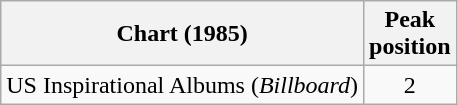<table class="wikitable">
<tr>
<th>Chart (1985)</th>
<th>Peak<br>position</th>
</tr>
<tr>
<td>US Inspirational Albums (<em>Billboard</em>)</td>
<td style="text-align:center;">2</td>
</tr>
</table>
